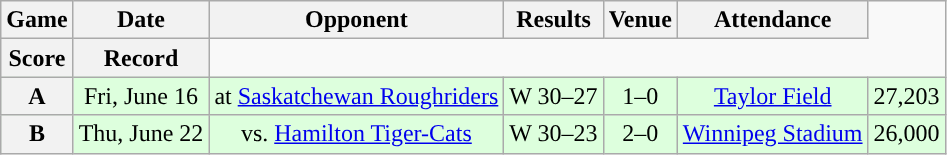<table class="wikitable" style="text-align:center">
<tr>
<th>Game</th>
<th>Date</th>
<th>Opponent</th>
<th>Results</th>
<th>Venue</th>
<th>Attendance</th>
</tr>
<tr>
<th>Score</th>
<th>Record</th>
</tr>
<tr style="background:#ddffdd">
<th>A</th>
<td>Fri, June 16</td>
<td>at <a href='#'>Saskatchewan Roughriders</a></td>
<td>W 30–27</td>
<td>1–0</td>
<td><a href='#'>Taylor Field</a></td>
<td>27,203</td>
</tr>
<tr style="background:#ddffdd">
<th>B</th>
<td>Thu, June 22</td>
<td>vs. <a href='#'>Hamilton Tiger-Cats</a></td>
<td>W 30–23</td>
<td>2–0</td>
<td><a href='#'>Winnipeg Stadium</a></td>
<td>26,000</td>
</tr>
</table>
